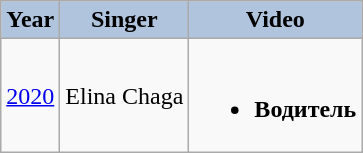<table class="wikitable" style="font-size: 100%;">
<tr>
<th style="background:#B0C4DE;">Year</th>
<th style="background:#B0C4DE;">Singer</th>
<th style="background:#B0C4DE;">Video</th>
</tr>
<tr>
<td><a href='#'>2020</a></td>
<td>Elina Chaga</td>
<td><br><ul><li><strong>Водитель</strong></li></ul></td>
</tr>
</table>
